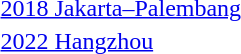<table>
<tr>
<td rowspan=2><a href='#'>2018 Jakarta–Palembang</a></td>
<td rowspan=2></td>
<td rowspan=2></td>
<td></td>
</tr>
<tr>
<td></td>
</tr>
<tr>
<td rowspan=2><a href='#'>2022 Hangzhou</a></td>
<td rowspan=2></td>
<td rowspan=2></td>
<td></td>
</tr>
<tr>
<td></td>
</tr>
</table>
